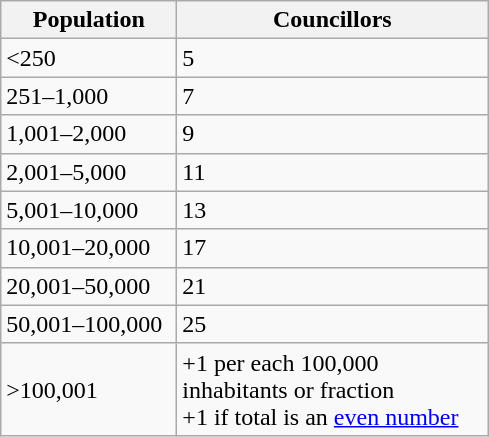<table class="wikitable" style="text-align:left;">
<tr>
<th width="110">Population</th>
<th width="200">Councillors</th>
</tr>
<tr>
<td><250</td>
<td>5</td>
</tr>
<tr>
<td>251–1,000</td>
<td>7</td>
</tr>
<tr>
<td>1,001–2,000</td>
<td>9</td>
</tr>
<tr>
<td>2,001–5,000</td>
<td>11</td>
</tr>
<tr>
<td>5,001–10,000</td>
<td>13</td>
</tr>
<tr>
<td>10,001–20,000</td>
<td>17</td>
</tr>
<tr>
<td>20,001–50,000</td>
<td>21</td>
</tr>
<tr>
<td>50,001–100,000</td>
<td>25</td>
</tr>
<tr>
<td>>100,001</td>
<td>+1 per each 100,000 inhabitants or fraction<br>+1 if total is an <a href='#'>even number</a></td>
</tr>
</table>
